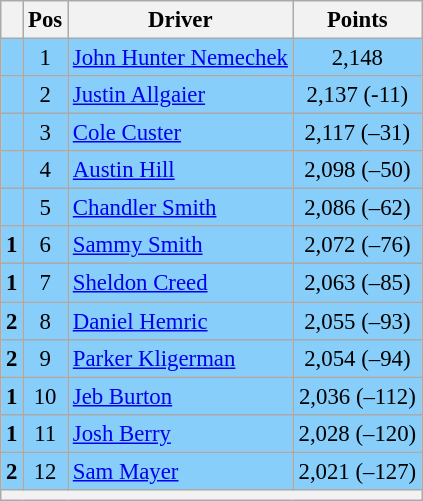<table class="wikitable" style="font-size: 95%;">
<tr>
<th></th>
<th>Pos</th>
<th>Driver</th>
<th>Points</th>
</tr>
<tr style="background:#87CEFA;">
<td align="left"></td>
<td style="text-align:center;">1</td>
<td><a href='#'>John Hunter Nemechek</a></td>
<td style="text-align:center;">2,148</td>
</tr>
<tr style="background:#87CEFA;">
<td align="left"></td>
<td style="text-align:center;">2</td>
<td><a href='#'>Justin Allgaier</a></td>
<td style="text-align:center;">2,137 (-11)</td>
</tr>
<tr style="background:#87CEFA;">
<td align="left"></td>
<td style="text-align:center;">3</td>
<td><a href='#'>Cole Custer</a></td>
<td style="text-align:center;">2,117 (–31)</td>
</tr>
<tr style="background:#87CEFA;">
<td align="left"></td>
<td style="text-align:center;">4</td>
<td><a href='#'>Austin Hill</a></td>
<td style="text-align:center;">2,098 (–50)</td>
</tr>
<tr style="background:#87CEFA;">
<td align="left"></td>
<td style="text-align:center;">5</td>
<td><a href='#'>Chandler Smith</a></td>
<td style="text-align:center;">2,086 (–62)</td>
</tr>
<tr style="background:#87CEFA;">
<td align="left"> <strong>1</strong></td>
<td style="text-align:center;">6</td>
<td><a href='#'>Sammy Smith</a></td>
<td style="text-align:center;">2,072 (–76)</td>
</tr>
<tr style="background:#87CEFA;">
<td align="left"> <strong>1</strong></td>
<td style="text-align:center;">7</td>
<td><a href='#'>Sheldon Creed</a></td>
<td style="text-align:center;">2,063 (–85)</td>
</tr>
<tr style="background:#87CEFA;">
<td align="left"> <strong>2</strong></td>
<td style="text-align:center;">8</td>
<td><a href='#'>Daniel Hemric</a></td>
<td style="text-align:center;">2,055 (–93)</td>
</tr>
<tr style="background:#87CEFA;">
<td align="left"> <strong>2</strong></td>
<td style="text-align:center;">9</td>
<td><a href='#'>Parker Kligerman</a></td>
<td style="text-align:center;">2,054 (–94)</td>
</tr>
<tr style="background:#87CEFA;">
<td align="left"> <strong>1</strong></td>
<td style="text-align:center;">10</td>
<td><a href='#'>Jeb Burton</a></td>
<td style="text-align:center;">2,036 (–112)</td>
</tr>
<tr style="background:#87CEFA;">
<td align="left"> <strong>1</strong></td>
<td style="text-align:center;">11</td>
<td><a href='#'>Josh Berry</a></td>
<td style="text-align:center;">2,028 (–120)</td>
</tr>
<tr style="background:#87CEFA;">
<td align="left"> <strong>2</strong></td>
<td style="text-align:center;">12</td>
<td><a href='#'>Sam Mayer</a></td>
<td style="text-align:center;">2,021 (–127)</td>
</tr>
<tr class="sortbottom">
<th colspan="9"></th>
</tr>
</table>
